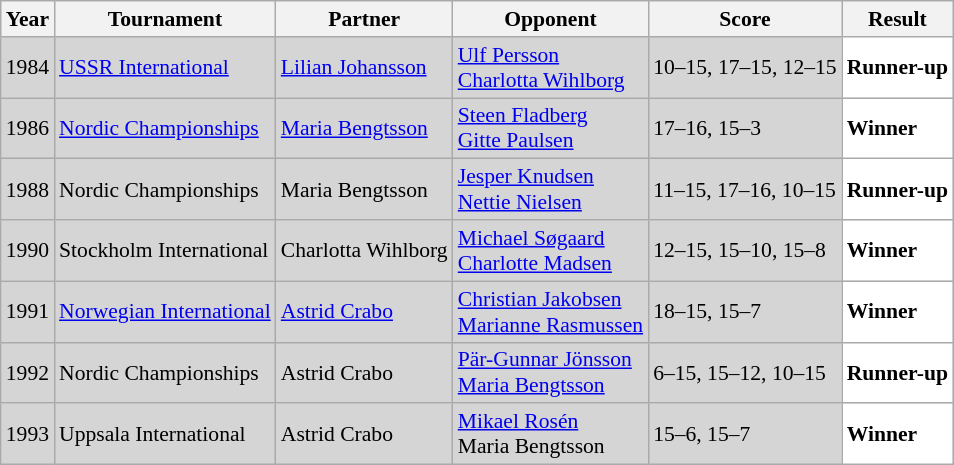<table class="sortable wikitable" style="font-size: 90%">
<tr>
<th>Year</th>
<th>Tournament</th>
<th>Partner</th>
<th>Opponent</th>
<th>Score</th>
<th>Result</th>
</tr>
<tr style="background:#D5D5D5">
<td align="center">1984</td>
<td align="left"><a href='#'>USSR International</a></td>
<td align="left"> <a href='#'>Lilian Johansson</a></td>
<td align="left"> <a href='#'>Ulf Persson</a><br> <a href='#'>Charlotta Wihlborg</a></td>
<td align="left">10–15, 17–15, 12–15</td>
<td style="text-align:left; background:white"> <strong>Runner-up</strong></td>
</tr>
<tr style="background:#D5D5D5">
<td align="center">1986</td>
<td align="left"><a href='#'>Nordic Championships</a></td>
<td align="left"> <a href='#'>Maria Bengtsson</a></td>
<td align="left"> <a href='#'>Steen Fladberg</a><br> <a href='#'>Gitte Paulsen</a></td>
<td align="left">17–16, 15–3</td>
<td style="text-align:left; background:white"> <strong>Winner</strong></td>
</tr>
<tr style="background:#D5D5D5">
<td align="center">1988</td>
<td align="left">Nordic Championships</td>
<td align="left"> Maria Bengtsson</td>
<td align="left"> <a href='#'>Jesper Knudsen</a><br> <a href='#'>Nettie Nielsen</a></td>
<td align="left">11–15, 17–16, 10–15</td>
<td style="text-align:left; background:white"> <strong>Runner-up</strong></td>
</tr>
<tr style="background:#D5D5D5">
<td align="center">1990</td>
<td align="left">Stockholm International</td>
<td align="left"> Charlotta Wihlborg</td>
<td align="left"> <a href='#'>Michael Søgaard</a><br> <a href='#'>Charlotte Madsen</a></td>
<td align="left">12–15, 15–10, 15–8</td>
<td style="text-align:left; background:white"> <strong>Winner</strong></td>
</tr>
<tr style="background:#D5D5D5">
<td align="center">1991</td>
<td align="left"><a href='#'>Norwegian International</a></td>
<td align="left"> <a href='#'>Astrid Crabo</a></td>
<td align="left"> <a href='#'>Christian Jakobsen</a><br> <a href='#'>Marianne Rasmussen</a></td>
<td align="left">18–15, 15–7</td>
<td style="text-align:left; background:white"> <strong>Winner</strong></td>
</tr>
<tr style="background:#D5D5D5">
<td align="center">1992</td>
<td align="left">Nordic Championships</td>
<td align="left"> Astrid Crabo</td>
<td align="left"> <a href='#'>Pär-Gunnar Jönsson</a><br> <a href='#'>Maria Bengtsson</a></td>
<td align="left">6–15, 15–12, 10–15</td>
<td style="text-align:left; background:white"> <strong>Runner-up</strong></td>
</tr>
<tr style="background:#D5D5D5">
<td align="center">1993</td>
<td align="left">Uppsala International</td>
<td align="left"> Astrid Crabo</td>
<td align="left"> <a href='#'>Mikael Rosén</a><br> Maria Bengtsson</td>
<td align="left">15–6, 15–7</td>
<td style="text-align:left; background:white"> <strong>Winner</strong></td>
</tr>
</table>
